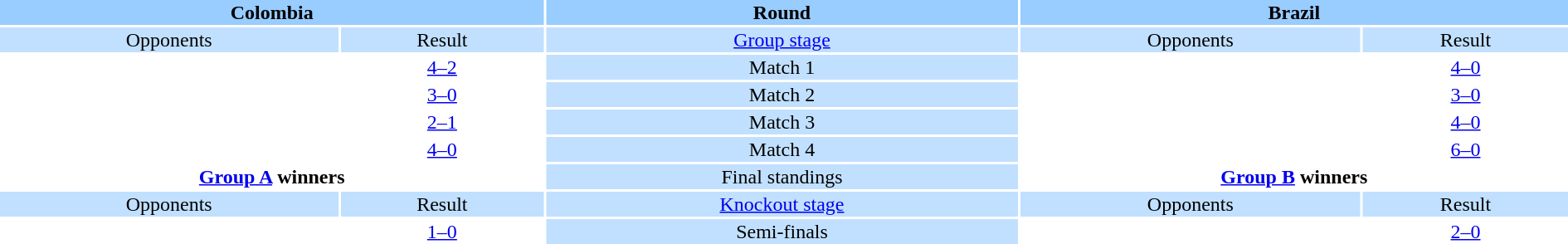<table style="width:100%; text-align:center">
<tr style="vertical-align:top; background:#99CCFF">
<th colspan="2">Colombia</th>
<th>Round</th>
<th colspan="2">Brazil</th>
</tr>
<tr style="vertical-align:top; background:#C1E0FF">
<td>Opponents</td>
<td>Result</td>
<td><a href='#'>Group stage</a></td>
<td>Opponents</td>
<td>Result</td>
</tr>
<tr>
<td align="left"></td>
<td><a href='#'>4–2</a></td>
<td style="background:#C1E0FF">Match 1</td>
<td align="left"></td>
<td><a href='#'>4–0</a></td>
</tr>
<tr>
<td align="left"></td>
<td><a href='#'>3–0</a></td>
<td style="background:#C1E0FF">Match 2</td>
<td align="left"></td>
<td><a href='#'>3–0</a></td>
</tr>
<tr>
<td align="left"></td>
<td><a href='#'>2–1</a></td>
<td style="background:#C1E0FF">Match 3</td>
<td align="left"></td>
<td><a href='#'>4–0</a></td>
</tr>
<tr>
<td align="left"></td>
<td><a href='#'>4–0</a></td>
<td style="background:#C1E0FF">Match 4</td>
<td align="left"></td>
<td><a href='#'>6–0</a></td>
</tr>
<tr>
<td colspan="2" style="text-align:center"><strong><a href='#'>Group A</a> winners</strong><br><div></div></td>
<td style="background:#C1E0FF">Final standings</td>
<td colspan="2" style="text-align:center"><strong><a href='#'>Group B</a> winners</strong><br><div></div></td>
</tr>
<tr style="vertical-align:top; background:#C1E0FF">
<td>Opponents</td>
<td>Result</td>
<td><a href='#'>Knockout stage</a></td>
<td>Opponents</td>
<td>Result</td>
</tr>
<tr>
<td align="left"></td>
<td><a href='#'>1–0</a></td>
<td style="background:#C1E0FF">Semi-finals</td>
<td align="left"></td>
<td><a href='#'>2–0</a></td>
</tr>
</table>
